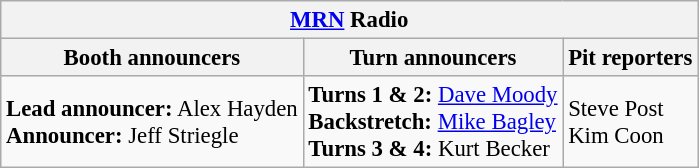<table class="wikitable" style="font-size: 95%">
<tr>
<th colspan="3"><a href='#'>MRN</a> Radio</th>
</tr>
<tr>
<th>Booth announcers</th>
<th>Turn announcers</th>
<th>Pit reporters</th>
</tr>
<tr>
<td><strong>Lead announcer:</strong> Alex Hayden<br><strong>Announcer:</strong> Jeff Striegle</td>
<td><strong>Turns 1 & 2:</strong> <a href='#'>Dave Moody</a><br><strong>Backstretch:</strong> <a href='#'>Mike Bagley</a><br><strong>Turns 3 & 4:</strong> Kurt Becker</td>
<td>Steve Post<br>Kim Coon</td>
</tr>
</table>
